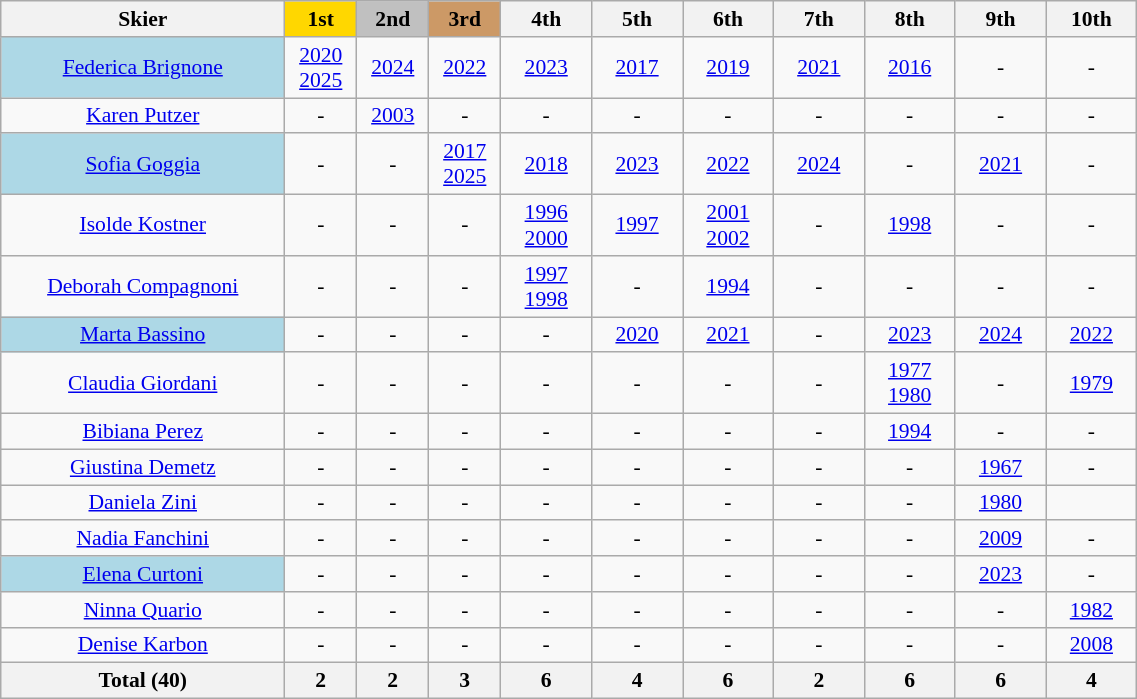<table class="wikitable" width=60% style="font-size:90%; text-align:center;">
<tr>
<th style=width:25%>Skier</th>
<th style=background:gold; width:8%>1st</th>
<th style=background:silver; width:8%>2nd</th>
<th style=background:#cc9966; width:8%>3rd</th>
<th style=width:8%>4th</th>
<th style=width:8%>5th</th>
<th style=width:8%>6th</th>
<th style=width:8%>7th</th>
<th style=width:8%>8th</th>
<th style=width:8%>9th</th>
<th style=width:8%>10th</th>
</tr>
<tr>
<td bgcolor=lightblue><a href='#'>Federica Brignone</a></td>
<td><a href='#'>2020</a><br><a href='#'>2025</a></td>
<td><a href='#'>2024</a></td>
<td><a href='#'>2022</a></td>
<td><a href='#'>2023</a></td>
<td><a href='#'>2017</a></td>
<td><a href='#'>2019</a></td>
<td><a href='#'>2021</a></td>
<td><a href='#'>2016</a></td>
<td>-</td>
<td>-</td>
</tr>
<tr>
<td><a href='#'>Karen Putzer</a></td>
<td>-</td>
<td><a href='#'>2003</a></td>
<td>-</td>
<td>-</td>
<td>-</td>
<td>-</td>
<td>-</td>
<td>-</td>
<td>-</td>
<td>-</td>
</tr>
<tr>
<td bgcolor=lightblue><a href='#'>Sofia Goggia</a></td>
<td>-</td>
<td>-</td>
<td><a href='#'>2017</a><br><a href='#'>2025</a></td>
<td><a href='#'>2018</a></td>
<td><a href='#'>2023</a></td>
<td><a href='#'>2022</a></td>
<td><a href='#'>2024</a></td>
<td>-</td>
<td><a href='#'>2021</a></td>
<td>-</td>
</tr>
<tr>
<td><a href='#'>Isolde Kostner</a></td>
<td>-</td>
<td>-</td>
<td>-</td>
<td><a href='#'>1996</a><br><a href='#'>2000</a></td>
<td><a href='#'>1997</a></td>
<td><a href='#'>2001</a><br><a href='#'>2002</a></td>
<td>-</td>
<td><a href='#'>1998</a></td>
<td>-</td>
<td>-</td>
</tr>
<tr>
<td><a href='#'>Deborah Compagnoni</a></td>
<td>-</td>
<td>-</td>
<td>-</td>
<td><a href='#'>1997</a><br><a href='#'>1998</a></td>
<td>-</td>
<td><a href='#'>1994</a></td>
<td>-</td>
<td>-</td>
<td>-</td>
<td>-</td>
</tr>
<tr>
<td bgcolor=lightblue><a href='#'>Marta Bassino</a></td>
<td>-</td>
<td>-</td>
<td>-</td>
<td>-</td>
<td><a href='#'>2020</a></td>
<td><a href='#'>2021</a></td>
<td>-</td>
<td><a href='#'>2023</a></td>
<td><a href='#'>2024</a></td>
<td><a href='#'>2022</a></td>
</tr>
<tr>
<td><a href='#'>Claudia Giordani</a></td>
<td>-</td>
<td>-</td>
<td>-</td>
<td>-</td>
<td>-</td>
<td>-</td>
<td>-</td>
<td><a href='#'>1977</a><br><a href='#'>1980</a></td>
<td>-</td>
<td><a href='#'>1979</a></td>
</tr>
<tr>
<td><a href='#'>Bibiana Perez</a></td>
<td>-</td>
<td>-</td>
<td>-</td>
<td>-</td>
<td>-</td>
<td>-</td>
<td>-</td>
<td><a href='#'>1994</a></td>
<td>-</td>
<td>-</td>
</tr>
<tr>
<td><a href='#'>Giustina Demetz</a></td>
<td>-</td>
<td>-</td>
<td>-</td>
<td>-</td>
<td>-</td>
<td>-</td>
<td>-</td>
<td>-</td>
<td><a href='#'>1967</a></td>
<td>-</td>
</tr>
<tr>
<td><a href='#'>Daniela Zini</a></td>
<td>-</td>
<td>-</td>
<td>-</td>
<td>-</td>
<td>-</td>
<td>-</td>
<td>-</td>
<td>-</td>
<td><a href='#'>1980</a></td>
<td></td>
</tr>
<tr>
<td><a href='#'>Nadia Fanchini</a></td>
<td>-</td>
<td>-</td>
<td>-</td>
<td>-</td>
<td>-</td>
<td>-</td>
<td>-</td>
<td>-</td>
<td><a href='#'>2009</a></td>
<td>-</td>
</tr>
<tr>
<td bgcolor=lightblue><a href='#'>Elena Curtoni</a></td>
<td>-</td>
<td>-</td>
<td>-</td>
<td>-</td>
<td>-</td>
<td>-</td>
<td>-</td>
<td>-</td>
<td><a href='#'>2023</a></td>
<td>-</td>
</tr>
<tr>
<td><a href='#'>Ninna Quario</a></td>
<td>-</td>
<td>-</td>
<td>-</td>
<td>-</td>
<td>-</td>
<td>-</td>
<td>-</td>
<td>-</td>
<td>-</td>
<td><a href='#'>1982</a></td>
</tr>
<tr>
<td><a href='#'>Denise Karbon</a></td>
<td>-</td>
<td>-</td>
<td>-</td>
<td>-</td>
<td>-</td>
<td>-</td>
<td>-</td>
<td>-</td>
<td>-</td>
<td><a href='#'>2008</a></td>
</tr>
<tr>
<th>Total (40)</th>
<th>2</th>
<th>2</th>
<th>3</th>
<th>6</th>
<th>4</th>
<th>6</th>
<th>2</th>
<th>6</th>
<th>6</th>
<th>4</th>
</tr>
</table>
